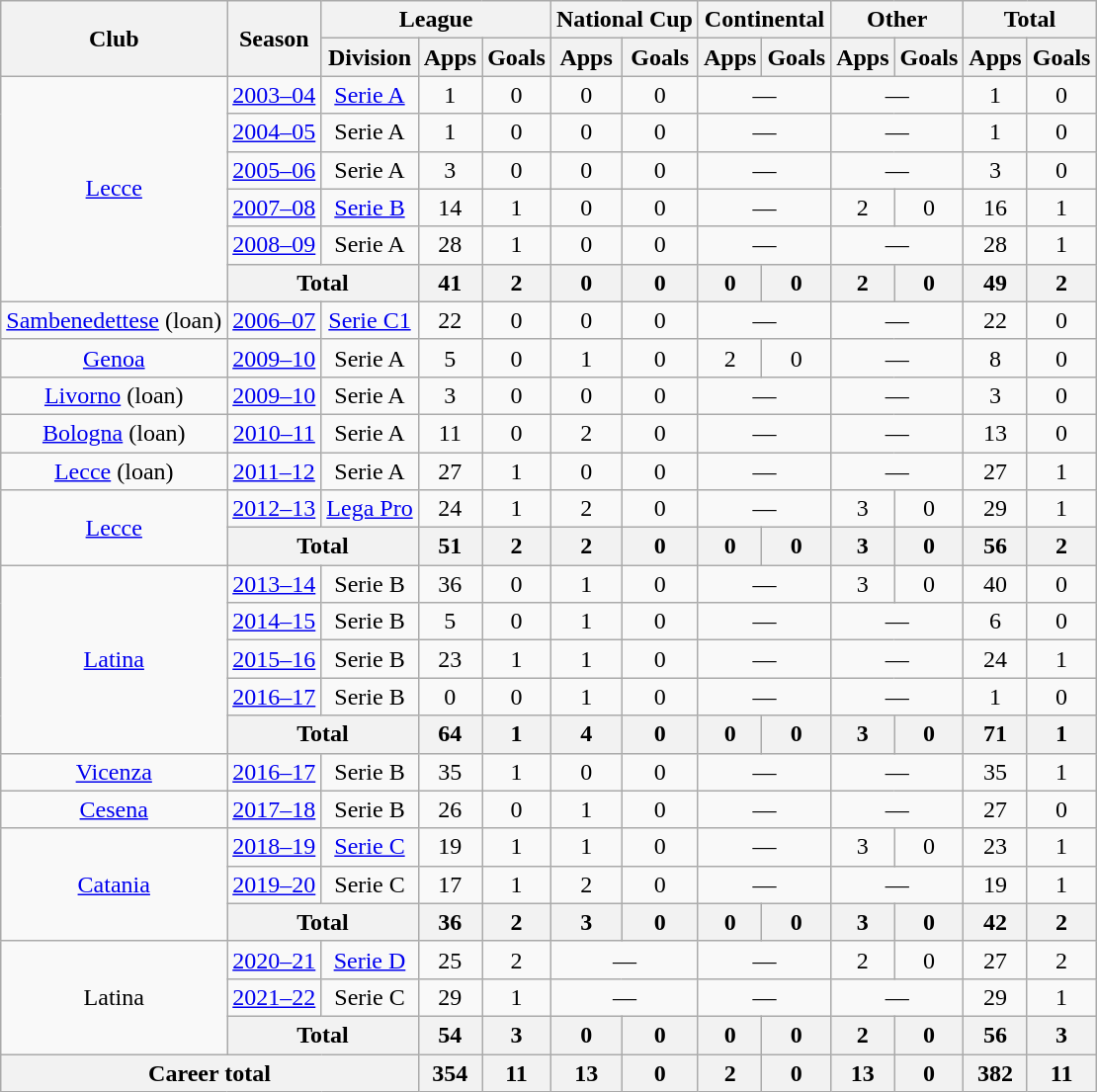<table class="wikitable" style="text-align:center">
<tr>
<th rowspan="2">Club</th>
<th rowspan="2">Season</th>
<th colspan="3">League</th>
<th colspan="2">National Cup</th>
<th colspan="2">Continental</th>
<th colspan="2">Other</th>
<th colspan="2">Total</th>
</tr>
<tr>
<th>Division</th>
<th>Apps</th>
<th>Goals</th>
<th>Apps</th>
<th>Goals</th>
<th>Apps</th>
<th>Goals</th>
<th>Apps</th>
<th>Goals</th>
<th>Apps</th>
<th>Goals</th>
</tr>
<tr>
<td rowspan="6"><a href='#'>Lecce</a></td>
<td><a href='#'>2003–04</a></td>
<td><a href='#'>Serie A</a></td>
<td>1</td>
<td>0</td>
<td>0</td>
<td>0</td>
<td colspan="2">—</td>
<td colspan="2">—</td>
<td>1</td>
<td>0</td>
</tr>
<tr>
<td><a href='#'>2004–05</a></td>
<td>Serie A</td>
<td>1</td>
<td>0</td>
<td>0</td>
<td>0</td>
<td colspan="2">—</td>
<td colspan="2">—</td>
<td>1</td>
<td>0</td>
</tr>
<tr>
<td><a href='#'>2005–06</a></td>
<td>Serie A</td>
<td>3</td>
<td>0</td>
<td>0</td>
<td>0</td>
<td colspan="2">—</td>
<td colspan="2">—</td>
<td>3</td>
<td>0</td>
</tr>
<tr>
<td><a href='#'>2007–08</a></td>
<td><a href='#'>Serie B</a></td>
<td>14</td>
<td>1</td>
<td>0</td>
<td>0</td>
<td colspan="2">—</td>
<td>2</td>
<td>0</td>
<td>16</td>
<td>1</td>
</tr>
<tr>
<td><a href='#'>2008–09</a></td>
<td>Serie A</td>
<td>28</td>
<td>1</td>
<td>0</td>
<td>0</td>
<td colspan="2">—</td>
<td colspan="2">—</td>
<td>28</td>
<td>1</td>
</tr>
<tr>
<th colspan="2">Total</th>
<th>41</th>
<th>2</th>
<th>0</th>
<th>0</th>
<th>0</th>
<th>0</th>
<th>2</th>
<th>0</th>
<th>49</th>
<th>2</th>
</tr>
<tr>
<td><a href='#'>Sambenedettese</a> (loan)</td>
<td><a href='#'>2006–07</a></td>
<td><a href='#'>Serie C1</a></td>
<td>22</td>
<td>0</td>
<td>0</td>
<td>0</td>
<td colspan="2">—</td>
<td colspan="2">—</td>
<td>22</td>
<td>0</td>
</tr>
<tr>
<td><a href='#'>Genoa</a></td>
<td><a href='#'>2009–10</a></td>
<td>Serie A</td>
<td>5</td>
<td>0</td>
<td>1</td>
<td>0</td>
<td>2</td>
<td>0</td>
<td colspan="2">—</td>
<td>8</td>
<td>0</td>
</tr>
<tr>
<td><a href='#'>Livorno</a> (loan)</td>
<td><a href='#'>2009–10</a></td>
<td>Serie A</td>
<td>3</td>
<td>0</td>
<td>0</td>
<td>0</td>
<td colspan="2">—</td>
<td colspan="2">—</td>
<td>3</td>
<td>0</td>
</tr>
<tr>
<td><a href='#'>Bologna</a> (loan)</td>
<td><a href='#'>2010–11</a></td>
<td>Serie A</td>
<td>11</td>
<td>0</td>
<td>2</td>
<td>0</td>
<td colspan="2">—</td>
<td colspan="2">—</td>
<td>13</td>
<td>0</td>
</tr>
<tr>
<td><a href='#'>Lecce</a> (loan)</td>
<td><a href='#'>2011–12</a></td>
<td>Serie A</td>
<td>27</td>
<td>1</td>
<td>0</td>
<td>0</td>
<td colspan="2">—</td>
<td colspan="2">—</td>
<td>27</td>
<td>1</td>
</tr>
<tr>
<td rowspan="2"><a href='#'>Lecce</a></td>
<td><a href='#'>2012–13</a></td>
<td><a href='#'>Lega Pro</a></td>
<td>24</td>
<td>1</td>
<td>2</td>
<td>0</td>
<td colspan="2">—</td>
<td>3</td>
<td>0</td>
<td>29</td>
<td>1</td>
</tr>
<tr>
<th colspan="2">Total</th>
<th>51</th>
<th>2</th>
<th>2</th>
<th>0</th>
<th>0</th>
<th>0</th>
<th>3</th>
<th>0</th>
<th>56</th>
<th>2</th>
</tr>
<tr>
<td rowspan="5"><a href='#'>Latina</a></td>
<td><a href='#'>2013–14</a></td>
<td>Serie B</td>
<td>36</td>
<td>0</td>
<td>1</td>
<td>0</td>
<td colspan="2">—</td>
<td>3</td>
<td>0</td>
<td>40</td>
<td>0</td>
</tr>
<tr>
<td><a href='#'>2014–15</a></td>
<td>Serie B</td>
<td>5</td>
<td>0</td>
<td>1</td>
<td>0</td>
<td colspan="2">—</td>
<td colspan="2">—</td>
<td>6</td>
<td>0</td>
</tr>
<tr>
<td><a href='#'>2015–16</a></td>
<td>Serie B</td>
<td>23</td>
<td>1</td>
<td>1</td>
<td>0</td>
<td colspan="2">—</td>
<td colspan="2">—</td>
<td>24</td>
<td>1</td>
</tr>
<tr>
<td><a href='#'>2016–17</a></td>
<td>Serie B</td>
<td>0</td>
<td>0</td>
<td>1</td>
<td>0</td>
<td colspan="2">—</td>
<td colspan="2">—</td>
<td>1</td>
<td>0</td>
</tr>
<tr>
<th colspan="2">Total</th>
<th>64</th>
<th>1</th>
<th>4</th>
<th>0</th>
<th>0</th>
<th>0</th>
<th>3</th>
<th>0</th>
<th>71</th>
<th>1</th>
</tr>
<tr>
<td><a href='#'>Vicenza</a></td>
<td><a href='#'>2016–17</a></td>
<td>Serie B</td>
<td>35</td>
<td>1</td>
<td>0</td>
<td>0</td>
<td colspan="2">—</td>
<td colspan="2">—</td>
<td>35</td>
<td>1</td>
</tr>
<tr>
<td><a href='#'>Cesena</a></td>
<td><a href='#'>2017–18</a></td>
<td>Serie B</td>
<td>26</td>
<td>0</td>
<td>1</td>
<td>0</td>
<td colspan="2">—</td>
<td colspan="2">—</td>
<td>27</td>
<td>0</td>
</tr>
<tr>
<td rowspan="3"><a href='#'>Catania</a></td>
<td><a href='#'>2018–19</a></td>
<td><a href='#'>Serie C</a></td>
<td>19</td>
<td>1</td>
<td>1</td>
<td>0</td>
<td colspan="2">—</td>
<td>3</td>
<td>0</td>
<td>23</td>
<td>1</td>
</tr>
<tr>
<td><a href='#'>2019–20</a></td>
<td>Serie C</td>
<td>17</td>
<td>1</td>
<td>2</td>
<td>0</td>
<td colspan="2">—</td>
<td colspan="2">—</td>
<td>19</td>
<td>1</td>
</tr>
<tr>
<th colspan="2">Total</th>
<th>36</th>
<th>2</th>
<th>3</th>
<th>0</th>
<th>0</th>
<th>0</th>
<th>3</th>
<th>0</th>
<th>42</th>
<th>2</th>
</tr>
<tr>
<td rowspan="3">Latina</td>
<td><a href='#'>2020–21</a></td>
<td><a href='#'>Serie D</a></td>
<td>25</td>
<td>2</td>
<td colspan="2">—</td>
<td colspan="2">—</td>
<td>2</td>
<td>0</td>
<td>27</td>
<td>2</td>
</tr>
<tr>
<td><a href='#'>2021–22</a></td>
<td>Serie C</td>
<td>29</td>
<td>1</td>
<td colspan="2">—</td>
<td colspan="2">—</td>
<td colspan="2">—</td>
<td>29</td>
<td>1</td>
</tr>
<tr>
<th colspan="2">Total</th>
<th>54</th>
<th>3</th>
<th>0</th>
<th>0</th>
<th>0</th>
<th>0</th>
<th>2</th>
<th>0</th>
<th>56</th>
<th>3</th>
</tr>
<tr>
<th colspan="3">Career total</th>
<th>354</th>
<th>11</th>
<th>13</th>
<th>0</th>
<th>2</th>
<th>0</th>
<th>13</th>
<th>0</th>
<th>382</th>
<th>11</th>
</tr>
</table>
